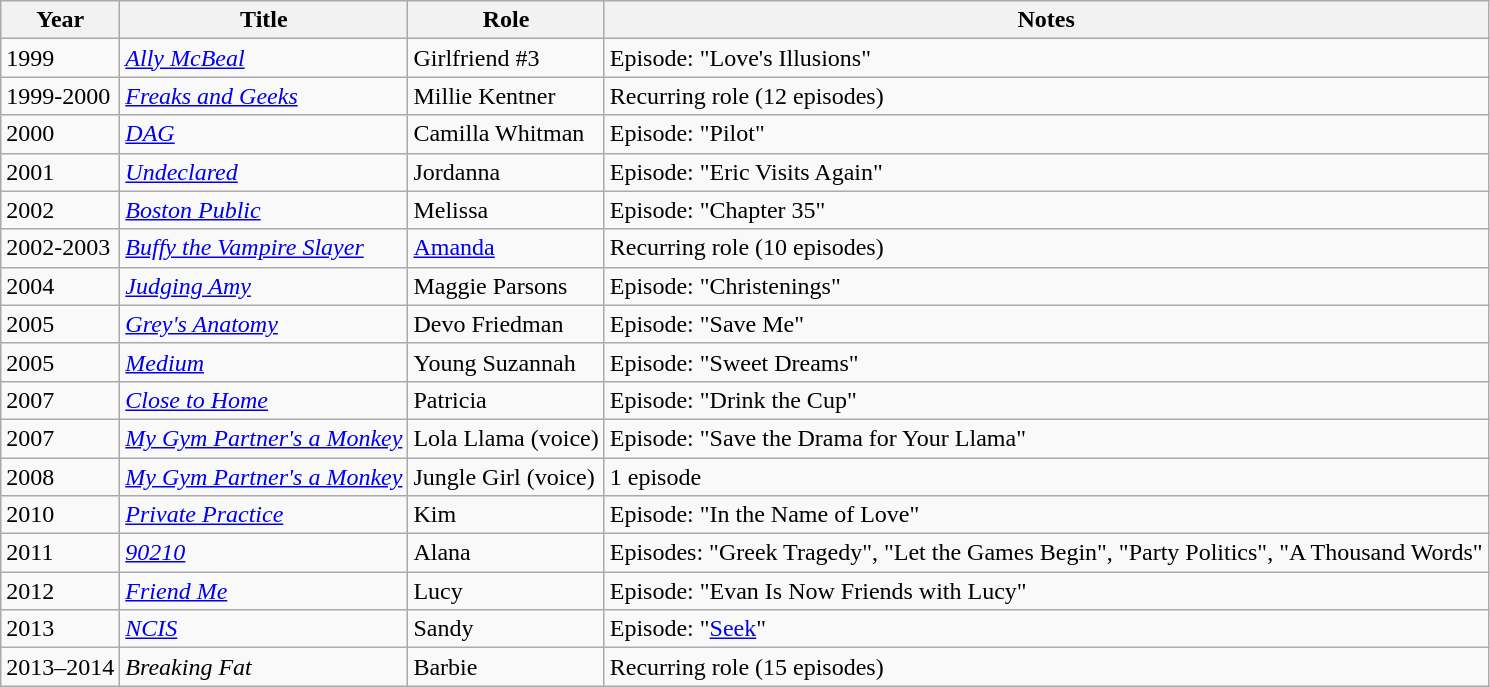<table class="wikitable sortable">
<tr>
<th>Year</th>
<th>Title</th>
<th>Role</th>
<th class="unsortable">Notes</th>
</tr>
<tr>
<td>1999</td>
<td><em><a href='#'>Ally McBeal</a></em></td>
<td>Girlfriend #3</td>
<td>Episode: "Love's Illusions"</td>
</tr>
<tr>
<td>1999-2000</td>
<td><em><a href='#'>Freaks and Geeks</a></em></td>
<td>Millie Kentner</td>
<td>Recurring role (12 episodes)</td>
</tr>
<tr>
<td>2000</td>
<td><em><a href='#'>DAG</a></em></td>
<td>Camilla Whitman</td>
<td>Episode: "Pilot"</td>
</tr>
<tr>
<td>2001</td>
<td><em><a href='#'>Undeclared</a></em></td>
<td>Jordanna</td>
<td>Episode: "Eric Visits Again"</td>
</tr>
<tr>
<td>2002</td>
<td><em><a href='#'>Boston Public</a></em></td>
<td>Melissa</td>
<td>Episode: "Chapter 35"</td>
</tr>
<tr>
<td>2002-2003</td>
<td><em><a href='#'>Buffy the Vampire Slayer</a></em></td>
<td><a href='#'>Amanda</a></td>
<td>Recurring role (10 episodes)</td>
</tr>
<tr>
<td>2004</td>
<td><em><a href='#'>Judging Amy</a></em></td>
<td>Maggie Parsons</td>
<td>Episode: "Christenings"</td>
</tr>
<tr>
<td>2005</td>
<td><em><a href='#'>Grey's Anatomy</a></em></td>
<td>Devo Friedman</td>
<td>Episode: "Save Me"</td>
</tr>
<tr>
<td>2005</td>
<td><em><a href='#'>Medium</a></em></td>
<td>Young Suzannah</td>
<td>Episode: "Sweet Dreams"</td>
</tr>
<tr>
<td>2007</td>
<td><em><a href='#'>Close to Home</a></em></td>
<td>Patricia</td>
<td>Episode: "Drink the Cup"</td>
</tr>
<tr>
<td>2007</td>
<td><em><a href='#'>My Gym Partner's a Monkey</a></em></td>
<td>Lola Llama (voice)</td>
<td>Episode: "Save the Drama for Your Llama"</td>
</tr>
<tr>
<td>2008</td>
<td><em><a href='#'>My Gym Partner's a Monkey</a></em></td>
<td>Jungle Girl (voice)</td>
<td>1 episode</td>
</tr>
<tr>
<td>2010</td>
<td><em><a href='#'>Private Practice</a></em></td>
<td>Kim</td>
<td>Episode: "In the Name of Love"</td>
</tr>
<tr>
<td>2011</td>
<td><em><a href='#'>90210</a></em></td>
<td>Alana</td>
<td>Episodes: "Greek Tragedy", "Let the Games Begin", "Party Politics", "A Thousand Words"</td>
</tr>
<tr>
<td>2012</td>
<td><em><a href='#'>Friend Me</a></em></td>
<td>Lucy</td>
<td>Episode: "Evan Is Now Friends with Lucy"</td>
</tr>
<tr>
<td>2013</td>
<td><em><a href='#'>NCIS</a></em></td>
<td>Sandy</td>
<td>Episode: "<a href='#'>Seek</a>"</td>
</tr>
<tr>
<td>2013–2014</td>
<td><em>Breaking Fat</em></td>
<td>Barbie</td>
<td>Recurring role (15 episodes)</td>
</tr>
</table>
